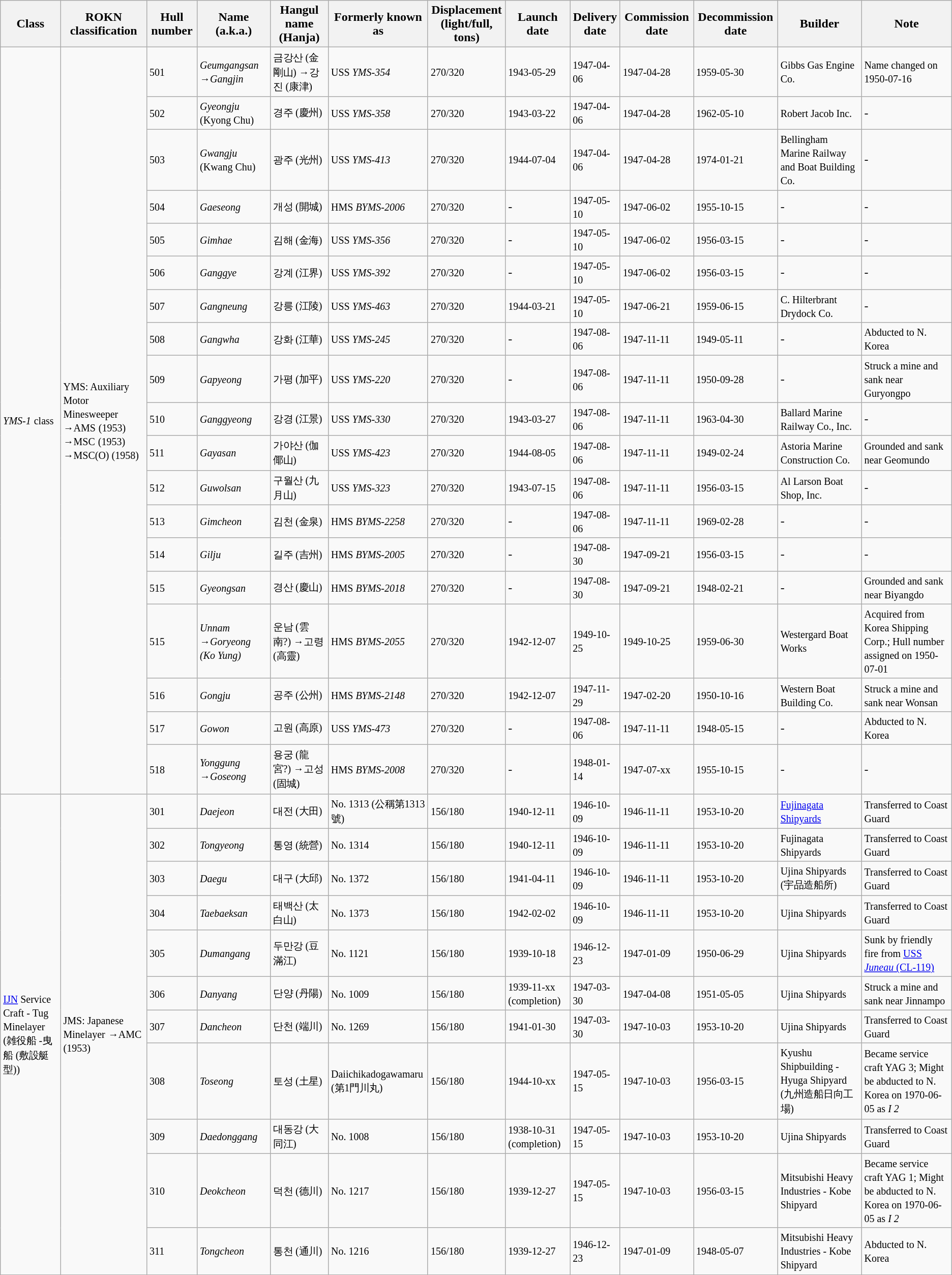<table class="wikitable">
<tr>
<th>Class</th>
<th>ROKN classification</th>
<th>Hull number</th>
<th>Name (a.k.a.)</th>
<th>Hangul name<br>(Hanja)</th>
<th>Formerly known as</th>
<th>Displacement<br>(light/full, tons)</th>
<th>Launch date</th>
<th>Delivery<br>date</th>
<th>Commission date</th>
<th>Decommission date</th>
<th>Builder</th>
<th>Note</th>
</tr>
<tr>
<td rowspan="19"><em><small>YMS-1</small></em> <small>class</small></td>
<td rowspan="19"><small>YMS: Auxiliary Motor Minesweeper</small><br><small>→</small><small>AMS</small> <small>(1953</small><small>)</small><br><small>→MSC</small> <small>(1953</small><small>)</small><br><small>→MSC(O) (195</small><small>8)</small></td>
<td><small>501</small></td>
<td><em><small>Geumgangsan</small></em><br><small>→<em>Gangjin</em></small></td>
<td><small>금강산 (金剛山) →강진 (康津)</small></td>
<td><small>USS <em>YMS-354</em></small></td>
<td><small>270/320</small></td>
<td><small>1943-05-29</small></td>
<td><small>1947-04-06</small></td>
<td><small>1947-04-28</small></td>
<td><small>1959-05-30</small></td>
<td><small>Gibbs Gas Engine Co.</small></td>
<td><small>Name changed on 1950-07-16</small></td>
</tr>
<tr>
<td><small>502</small></td>
<td><em><small>Gyeongju</small></em> <small>(Kyong Chu)</small></td>
<td><small>경주 (慶州)</small></td>
<td><small>USS <em>YMS-358</em></small></td>
<td><small>270/320</small></td>
<td><small>1943-03-22</small></td>
<td><small>1947-04-06</small></td>
<td><small>1947-04-28</small></td>
<td><small>1962-05-10</small></td>
<td><small>Robert Jacob Inc.</small></td>
<td>-</td>
</tr>
<tr>
<td><small>503</small></td>
<td><em><small>Gwangju</small></em> <small>(Kwang Chu)</small></td>
<td><small>광주 (光州)</small></td>
<td><small>USS <em>YMS-413</em></small></td>
<td><small>270/320</small></td>
<td><small>1944-07-04</small></td>
<td><small>1947-04-06</small></td>
<td><small>1947-04-28</small></td>
<td><small>1974-01-21</small></td>
<td><small>Bellingham Marine Railway and Boat Building Co.</small></td>
<td>-</td>
</tr>
<tr>
<td><small>504</small></td>
<td><em><small>Gaeseong</small></em></td>
<td><small>개성 (開城)</small></td>
<td><small>HMS <em>BYMS-2006</em></small></td>
<td><small>270/320</small></td>
<td>-</td>
<td><small>1947-05-10</small></td>
<td><small>1947-06-02</small></td>
<td><small>1955-10-15</small></td>
<td>-</td>
<td>-</td>
</tr>
<tr>
<td><small>505</small></td>
<td><em><small>Gimhae</small></em></td>
<td><small>김해 (金海)</small></td>
<td><small>USS <em>YMS-356</em></small></td>
<td><small>270/320</small></td>
<td>-</td>
<td><small>1947-05-10</small></td>
<td><small>1947-06-02</small></td>
<td><small>1956-03-15</small></td>
<td>-</td>
<td>-</td>
</tr>
<tr>
<td><small>506</small></td>
<td><em><small>Ganggye</small></em></td>
<td><small>강계 (江界)</small></td>
<td><small>USS <em>YMS-392</em></small></td>
<td><small>270/320</small></td>
<td>-</td>
<td><small>1947-05-10</small></td>
<td><small>1947-06-02</small></td>
<td><small>1956-03-15</small></td>
<td>-</td>
<td>-</td>
</tr>
<tr>
<td><small>507</small></td>
<td><em><small>Gangneung</small></em></td>
<td><small>강릉 (江陵)</small></td>
<td><small>USS <em>YMS-463</em></small></td>
<td><small>270/320</small></td>
<td><small>1944-03-21</small></td>
<td><small>1947-05-10</small></td>
<td><small>1947-06-21</small></td>
<td><small>1959-06-15</small></td>
<td><small>C. Hilterbrant Drydock Co.</small></td>
<td>-</td>
</tr>
<tr>
<td><small>508</small></td>
<td><em><small>Gangwha</small></em></td>
<td><small>강화 (江華)</small></td>
<td><small>USS <em>YMS-245</em></small></td>
<td><small>270/320</small></td>
<td>-</td>
<td><small>1947-08-06</small></td>
<td><small>1947-11-11</small></td>
<td><small>1949-05-11</small></td>
<td>-</td>
<td><small>Abducted to N. Korea</small></td>
</tr>
<tr>
<td><small>509</small></td>
<td><em><small>Gapyeong</small></em></td>
<td><small>가평 (加平)</small></td>
<td><small>USS <em>YMS-220</em></small></td>
<td><small>270/320</small></td>
<td>-</td>
<td><small>1947-08-06</small></td>
<td><small>1947-11-11</small></td>
<td><small>1950-09-28</small></td>
<td>-</td>
<td><small>Struck a mine and sank near Guryongpo</small></td>
</tr>
<tr>
<td><small>510</small></td>
<td><em><small>Ganggyeong</small></em></td>
<td><small>강경 (江景)</small></td>
<td><small>USS <em>YMS-330</em></small></td>
<td><small>270/320</small></td>
<td><small>1943-03-27</small></td>
<td><small>1947-08-06</small></td>
<td><small>1947-11-11</small></td>
<td><small>1963-04-30</small></td>
<td><small>Ballard Marine Railway Co., Inc.</small></td>
<td>-</td>
</tr>
<tr>
<td><small>511</small></td>
<td><em><small>Gayasan</small></em></td>
<td><small>가야산 (伽倻山)</small></td>
<td><small>USS <em>YMS-423</em></small></td>
<td><small>270/320</small></td>
<td><small>1944-08-05</small></td>
<td><small>1947-08-06</small></td>
<td><small>1947-11-11</small></td>
<td><small>1949-02-24</small></td>
<td><small>Astoria Marine Construction Co.</small></td>
<td><small>Grounded and sank near Geomundo</small></td>
</tr>
<tr>
<td><small>512</small></td>
<td><em><small>Guwolsan</small></em></td>
<td><small>구월산 (九月山)</small></td>
<td><small>USS <em>YMS-323</em></small></td>
<td><small>270/320</small></td>
<td><small>1943-07-15</small></td>
<td><small>1947-08-06</small></td>
<td><small>1947-11-11</small></td>
<td><small>1956-03-15</small></td>
<td><small>Al Larson Boat Shop, Inc.</small></td>
<td>-</td>
</tr>
<tr>
<td><small>513</small></td>
<td><em><small>Gimcheon</small></em></td>
<td><small>김천 (金泉)</small></td>
<td><small>HMS <em>BYMS-2258</em></small></td>
<td><small>270/320</small></td>
<td>-</td>
<td><small>1947-08-06</small></td>
<td><small>1947-11-11</small></td>
<td><small>1969-02-28</small></td>
<td>-</td>
<td>-</td>
</tr>
<tr>
<td><small>514</small></td>
<td><em><small>Gilju</small></em></td>
<td><small>길주 (吉州)</small></td>
<td><small>HMS <em>BYMS-2005</em></small></td>
<td><small>270/320</small></td>
<td>-</td>
<td><small>1947-08-30</small></td>
<td><small>1947-09-21</small></td>
<td><small>1956-03-15</small></td>
<td>-</td>
<td>-</td>
</tr>
<tr>
<td><small>515</small></td>
<td><em><small>Gyeongsan</small></em></td>
<td><small>경산 (慶山)</small></td>
<td><small>HMS <em>BYMS-2018</em></small></td>
<td><small>270/320</small></td>
<td>-</td>
<td><small>1947-08-30</small></td>
<td><small>1947-09-21</small></td>
<td><small>1948-02-21</small></td>
<td>-</td>
<td><small>Grounded and sank near Biyangdo</small></td>
</tr>
<tr>
<td><small>515</small></td>
<td><small><em>Unnam</em></small><small> →</small><em><small>Goryeong (Ko Yung)</small></em></td>
<td><small>운남 (雲南?) →고령 (高靈)</small></td>
<td><small>HMS <em>BYMS-2055</em></small></td>
<td><small>270/320</small></td>
<td><small>1942-12-07</small></td>
<td><small>1949-10-25</small></td>
<td><small>1949-10-25</small></td>
<td><small>1959-06-30</small></td>
<td><small>Westergard Boat Works</small></td>
<td><small>Acquired from Korea Shipping Corp.; Hull number assigned on 1950-07-01</small></td>
</tr>
<tr>
<td><small>516</small></td>
<td><em><small>Gongju</small></em></td>
<td><small>공주 (公州)</small></td>
<td><small>HMS <em>BYMS-2148</em></small></td>
<td><small>270/320</small></td>
<td><small>1942-12-07</small></td>
<td><small>1947-11-29</small></td>
<td><small>1947-02-20</small></td>
<td><small>1950-10-16</small></td>
<td><small>Western Boat Building Co.</small></td>
<td><small>Struck a mine and sank near Wonsan</small></td>
</tr>
<tr>
<td><small>517</small></td>
<td><em><small>Gowon</small></em></td>
<td><small>고원 (高原)</small></td>
<td><small>USS <em>YMS-473</em></small></td>
<td><small>270/320</small></td>
<td>-</td>
<td><small>1947-08-06</small></td>
<td><small>1947-11-11</small></td>
<td><small>1948-05-15</small></td>
<td>-</td>
<td><small>Abducted to N. Korea</small></td>
</tr>
<tr>
<td><small>518</small></td>
<td><em><small>Yonggung</small></em><br><small>→<em>Goseong</em></small></td>
<td><small>용궁 (龍宮?) →고성 (固城)</small></td>
<td><small>HMS <em>BYMS-2008</em></small></td>
<td><small>270/320</small></td>
<td>-</td>
<td><small>1948-01-14</small></td>
<td><small>1947-07-xx</small></td>
<td><small>1955-10-15</small></td>
<td>-</td>
<td>-</td>
</tr>
<tr>
<td rowspan="11"><small><a href='#'>IJN</a> Service Craft - Tug Minelayer</small><br><small>(雑役船 -</small><small>曳船 (敷設艇型))</small></td>
<td rowspan="11"><small>JMS: Japanese Minelayer</small> <small>→AMC (1953)</small></td>
<td><small>301</small></td>
<td><em><small>Daejeon</small></em></td>
<td><small>대전 (大田)</small></td>
<td><small>No. 1313 (公稱第1313號)</small></td>
<td><small>156/180</small></td>
<td><small>1940-12-11</small></td>
<td><small>1946-10-09</small></td>
<td><small>1946-11-11</small></td>
<td><small>1953-10-20</small></td>
<td><small><a href='#'>Fujinagata Shipyards</a></small></td>
<td><small>Transferred to Coast Guard</small></td>
</tr>
<tr>
<td><small>302</small></td>
<td><em><small>Tongyeong</small></em></td>
<td><small>통영 (統營)</small></td>
<td><small>No. 1314</small></td>
<td><small>156/180</small></td>
<td><small>1940-12-11</small></td>
<td><small>1946-10-09</small></td>
<td><small>1946-11-11</small></td>
<td><small>1953-10-20</small></td>
<td><small>Fujinagata Shipyards</small></td>
<td><small>Transferred to Coast Guard</small></td>
</tr>
<tr>
<td><small>303</small></td>
<td><em><small>Daegu</small></em></td>
<td><small>대구 (大邱)</small></td>
<td><small>No. 1372</small></td>
<td><small>156/180</small></td>
<td><small>1941-04-11</small></td>
<td><small>1946-10-09</small></td>
<td><small>1946-11-11</small></td>
<td><small>1953-10-20</small></td>
<td><small>Ujina Shipyards (宇品造船所)</small></td>
<td><small>Transferred to Coast Guard</small></td>
</tr>
<tr>
<td><small>304</small></td>
<td><em><small>Taebaeksan</small></em></td>
<td><small>태백산 (太白山)</small></td>
<td><small>No. 1373</small></td>
<td><small>156/180</small></td>
<td><small>1942-02-02</small></td>
<td><small>1946-10-09</small></td>
<td><small>1946-11-11</small></td>
<td><small>1953-10-20</small></td>
<td><small>Ujina Shipyards</small></td>
<td><small>Transferred to Coast Guard</small></td>
</tr>
<tr>
<td><small>305</small></td>
<td><em><small>Dumangang</small></em></td>
<td><small>두만강 (豆滿江)</small></td>
<td><small>No. 1121</small></td>
<td><small>156/180</small></td>
<td><small>1939-10-18</small></td>
<td><small>1946-12-23</small></td>
<td><small>1947-01-09</small></td>
<td><small>1950-06-29</small></td>
<td><small>Ujina Shipyards</small></td>
<td><small>Sunk by friendly fire from <a href='#'>USS <em>Juneau</em> (CL-119)</a></small></td>
</tr>
<tr>
<td><small>306</small></td>
<td><em><small>Danyang</small></em></td>
<td><small>단양 (丹陽)</small></td>
<td><small>No. 1009</small></td>
<td><small>156/180</small></td>
<td><small>1939-11-xx (completion)</small></td>
<td><small>1947-03-30</small></td>
<td><small>1947-04-08</small></td>
<td><small>1951-05-05</small></td>
<td><small>Ujina Shipyards</small></td>
<td><small>Struck a mine and sank near Jinnampo</small></td>
</tr>
<tr>
<td><small>307</small></td>
<td><em><small>Dancheon</small></em></td>
<td><small>단천 (端川)</small></td>
<td><small>No. 1269</small></td>
<td><small>156/180</small></td>
<td><small>1941-01-30</small></td>
<td><small>1947-03-30</small></td>
<td><small>1947-10-03</small></td>
<td><small>1953-10-20</small></td>
<td><small>Ujina Shipyards</small></td>
<td><small>Transferred to Coast Guard</small></td>
</tr>
<tr>
<td><small>308</small></td>
<td><em><small>Toseong</small></em></td>
<td><small>토성 (土星)</small></td>
<td><small>Daiichikadogawamaru</small><br><small>(第1門川丸)</small></td>
<td><small>156/180</small></td>
<td><small>1944-10-xx</small></td>
<td><small>1947-05-15</small></td>
<td><small>1947-10-03</small></td>
<td><small>1956-03-15</small></td>
<td><small>Kyushu Shipbuilding - Hyuga Shipyard (九州造船日向工場)</small></td>
<td><small>Became service craft YAG 3; Might be abducted to N. Korea on 1970-06-05 as <em>I 2</em></small></td>
</tr>
<tr>
<td><small>309</small></td>
<td><em><small>Daedonggang</small></em></td>
<td><small>대동강 (大同江)</small></td>
<td><small>No. 1008</small></td>
<td><small>156/180</small></td>
<td><small>1938-10-31 (completion)</small></td>
<td><small>1947-05-15</small></td>
<td><small>1947-10-03</small></td>
<td><small>1953-10-20</small></td>
<td><small>Ujina Shipyards</small></td>
<td><small>Transferred to Coast Guard</small></td>
</tr>
<tr>
<td><small>310</small></td>
<td><em><small>Deokcheon</small></em></td>
<td><small>덕천 (德川)</small></td>
<td><small>No. 1217</small></td>
<td><small>156/180</small></td>
<td><small>1939-12-27</small></td>
<td><small>1947-05-15</small></td>
<td><small>1947-10-03</small></td>
<td><small>1956-03-15</small></td>
<td><small>Mitsubishi Heavy Industries - Kobe Shipyard</small></td>
<td><small>Became service craft YAG 1; Might be abducted to N. Korea on 1970-06-05 as <em>I 2</em></small></td>
</tr>
<tr>
<td><small>311</small></td>
<td><em><small>Tongcheon</small></em></td>
<td><small>통천 (通川)</small></td>
<td><small>No. 1216</small></td>
<td><small>156/180</small></td>
<td><small>1939-12-27</small></td>
<td><small>1946-12-23</small></td>
<td><small>1947-01-09</small></td>
<td><small>1948-05-07</small></td>
<td><small>Mitsubishi Heavy Industries - Kobe Shipyard</small></td>
<td><small>Abducted to N. Korea</small></td>
</tr>
</table>
